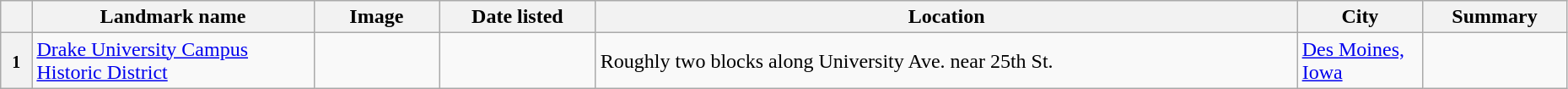<table class="wikitable sortable" style="width:98%">
<tr>
<th width = 2% ></th>
<th width = 18% ><strong>Landmark name</strong></th>
<th width = 8% class="unsortable" ><strong>Image</strong></th>
<th width = 10% ><strong>Date listed</strong></th>
<th><strong>Location</strong></th>
<th width = 8% ><strong>City</strong></th>
<th class="unsortable" ><strong>Summary</strong></th>
</tr>
<tr>
<th><small>1</small></th>
<td><a href='#'>Drake University Campus Historic District</a></td>
<td></td>
<td></td>
<td>Roughly two blocks along University Ave. near 25th St.<br><small></small></td>
<td><a href='#'>Des Moines, Iowa</a></td>
<td></td>
</tr>
</table>
